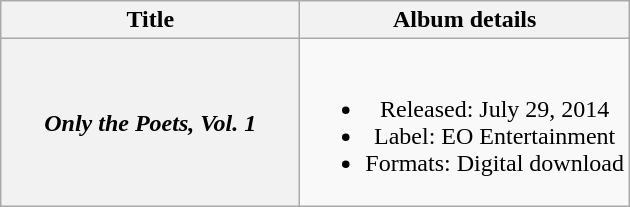<table class="wikitable plainrowheaders" style="text-align:center;">
<tr>
<th scope="col" style="width:12em;">Title</th>
<th scope="col">Album details</th>
</tr>
<tr>
<th scope="row"><em>Only the Poets, Vol. 1</em></th>
<td><br><ul><li>Released: July 29, 2014</li><li>Label: EO Entertainment</li><li>Formats: Digital download</li></ul></td>
</tr>
</table>
